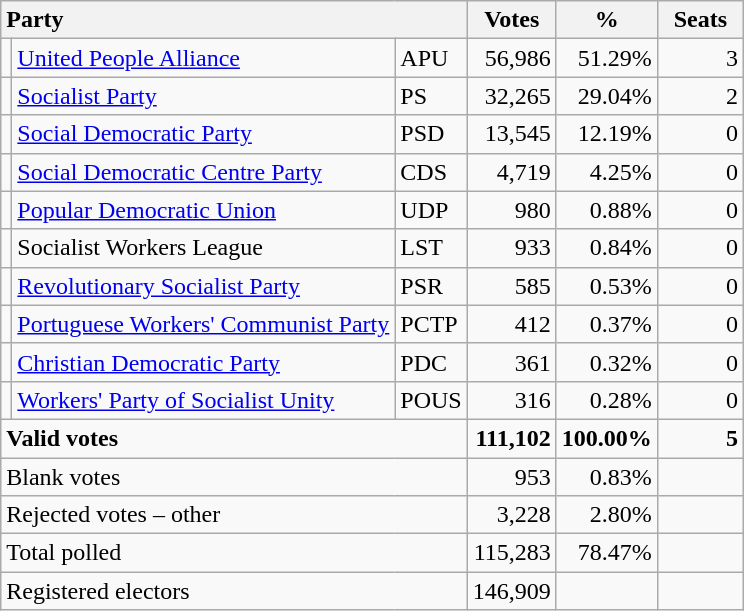<table class="wikitable" border="1" style="text-align:right;">
<tr>
<th style="text-align:left;" colspan=3>Party</th>
<th align=center width="50">Votes</th>
<th align=center width="50">%</th>
<th align=center width="50">Seats</th>
</tr>
<tr>
<td></td>
<td align=left><a href='#'>United People Alliance</a></td>
<td align=left>APU</td>
<td>56,986</td>
<td>51.29%</td>
<td>3</td>
</tr>
<tr>
<td></td>
<td align=left><a href='#'>Socialist Party</a></td>
<td align=left>PS</td>
<td>32,265</td>
<td>29.04%</td>
<td>2</td>
</tr>
<tr>
<td></td>
<td align=left><a href='#'>Social Democratic Party</a></td>
<td align=left>PSD</td>
<td>13,545</td>
<td>12.19%</td>
<td>0</td>
</tr>
<tr>
<td></td>
<td align=left style="white-space: nowrap;"><a href='#'>Social Democratic Centre Party</a></td>
<td align=left>CDS</td>
<td>4,719</td>
<td>4.25%</td>
<td>0</td>
</tr>
<tr>
<td></td>
<td align=left><a href='#'>Popular Democratic Union</a></td>
<td align=left>UDP</td>
<td>980</td>
<td>0.88%</td>
<td>0</td>
</tr>
<tr>
<td></td>
<td align=left>Socialist Workers League</td>
<td align=left>LST</td>
<td>933</td>
<td>0.84%</td>
<td>0</td>
</tr>
<tr>
<td></td>
<td align=left><a href='#'>Revolutionary Socialist Party</a></td>
<td align=left>PSR</td>
<td>585</td>
<td>0.53%</td>
<td>0</td>
</tr>
<tr>
<td></td>
<td align=left><a href='#'>Portuguese Workers' Communist Party</a></td>
<td align=left>PCTP</td>
<td>412</td>
<td>0.37%</td>
<td>0</td>
</tr>
<tr>
<td></td>
<td align=left style="white-space: nowrap;"><a href='#'>Christian Democratic Party</a></td>
<td align=left>PDC</td>
<td>361</td>
<td>0.32%</td>
<td>0</td>
</tr>
<tr>
<td></td>
<td align=left><a href='#'>Workers' Party of Socialist Unity</a></td>
<td align=left>POUS</td>
<td>316</td>
<td>0.28%</td>
<td>0</td>
</tr>
<tr style="font-weight:bold">
<td align=left colspan=3>Valid votes</td>
<td>111,102</td>
<td>100.00%</td>
<td>5</td>
</tr>
<tr>
<td align=left colspan=3>Blank votes</td>
<td>953</td>
<td>0.83%</td>
<td></td>
</tr>
<tr>
<td align=left colspan=3>Rejected votes – other</td>
<td>3,228</td>
<td>2.80%</td>
<td></td>
</tr>
<tr>
<td align=left colspan=3>Total polled</td>
<td>115,283</td>
<td>78.47%</td>
<td></td>
</tr>
<tr>
<td align=left colspan=3>Registered electors</td>
<td>146,909</td>
<td></td>
<td></td>
</tr>
</table>
